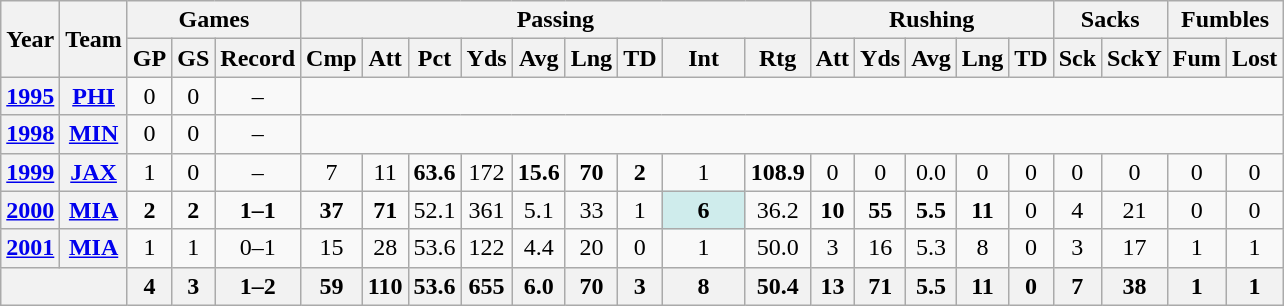<table class=wikitable style="text-align:center;">
<tr>
<th rowspan="2">Year</th>
<th rowspan="2">Team</th>
<th colspan="3">Games</th>
<th colspan="9">Passing</th>
<th colspan="5">Rushing</th>
<th colspan="2">Sacks</th>
<th colspan="2">Fumbles</th>
</tr>
<tr>
<th>GP</th>
<th>GS</th>
<th>Record</th>
<th>Cmp</th>
<th>Att</th>
<th>Pct</th>
<th>Yds</th>
<th>Avg</th>
<th>Lng</th>
<th>TD</th>
<th>Int</th>
<th>Rtg</th>
<th>Att</th>
<th>Yds</th>
<th>Avg</th>
<th>Lng</th>
<th>TD</th>
<th>Sck</th>
<th>SckY</th>
<th>Fum</th>
<th>Lost</th>
</tr>
<tr>
<th><a href='#'>1995</a></th>
<th><a href='#'>PHI</a></th>
<td>0</td>
<td>0</td>
<td>–</td>
<td colspan="18"></td>
</tr>
<tr>
<th><a href='#'>1998</a></th>
<th><a href='#'>MIN</a></th>
<td>0</td>
<td>0</td>
<td>–</td>
<td colspan="18"></td>
</tr>
<tr>
<th><a href='#'>1999</a></th>
<th><a href='#'>JAX</a></th>
<td>1</td>
<td>0</td>
<td>–</td>
<td>7</td>
<td>11</td>
<td><strong>63.6</strong></td>
<td>172</td>
<td><strong>15.6</strong></td>
<td><strong>70</strong></td>
<td><strong>2</strong></td>
<td>1</td>
<td><strong>108.9</strong></td>
<td>0</td>
<td>0</td>
<td>0.0</td>
<td>0</td>
<td>0</td>
<td>0</td>
<td>0</td>
<td>0</td>
<td>0</td>
</tr>
<tr>
<th><a href='#'>2000</a></th>
<th><a href='#'>MIA</a></th>
<td><strong>2</strong></td>
<td><strong>2</strong></td>
<td><strong>1–1</strong></td>
<td><strong>37</strong></td>
<td><strong>71</strong></td>
<td>52.1</td>
<td>361</td>
<td>5.1</td>
<td>33</td>
<td>1</td>
<td style="background:#cfecec; width:3em;"><strong>6</strong></td>
<td>36.2</td>
<td><strong>10</strong></td>
<td><strong>55</strong></td>
<td><strong>5.5</strong></td>
<td><strong>11</strong></td>
<td>0</td>
<td>4</td>
<td>21</td>
<td>0</td>
<td>0</td>
</tr>
<tr>
<th><a href='#'>2001</a></th>
<th><a href='#'>MIA</a></th>
<td>1</td>
<td>1</td>
<td>0–1</td>
<td>15</td>
<td>28</td>
<td>53.6</td>
<td>122</td>
<td>4.4</td>
<td>20</td>
<td>0</td>
<td>1</td>
<td>50.0</td>
<td>3</td>
<td>16</td>
<td>5.3</td>
<td>8</td>
<td>0</td>
<td>3</td>
<td>17</td>
<td>1</td>
<td>1</td>
</tr>
<tr>
<th colspan="2"></th>
<th>4</th>
<th>3</th>
<th>1–2</th>
<th>59</th>
<th>110</th>
<th>53.6</th>
<th>655</th>
<th>6.0</th>
<th>70</th>
<th>3</th>
<th>8</th>
<th>50.4</th>
<th>13</th>
<th>71</th>
<th>5.5</th>
<th>11</th>
<th>0</th>
<th>7</th>
<th>38</th>
<th>1</th>
<th>1</th>
</tr>
</table>
